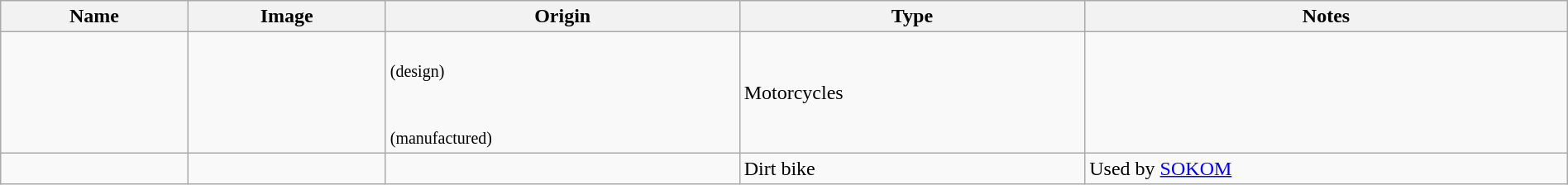<table class="wikitable" style="width:100%;">
<tr>
<th>Name</th>
<th>Image</th>
<th>Origin</th>
<th>Type</th>
<th>Notes</th>
</tr>
<tr>
<td></td>
<td></td>
<td><br><small>(design)</small><br><br><br><small>(manufactured)</small></td>
<td>Motorcycles</td>
<td></td>
</tr>
<tr>
<td></td>
<td></td>
<td></td>
<td>Dirt bike</td>
<td>Used by <a href='#'>SOKOM</a></td>
</tr>
</table>
